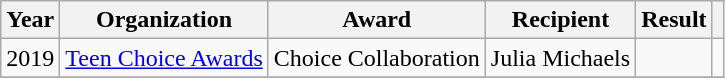<table class="wikitable plainrowheaders">
<tr>
<th scope="col">Year</th>
<th scope="col">Organization</th>
<th scope="col">Award</th>
<th scope="col">Recipient</th>
<th scope="col">Result</th>
<th class="unsortable"></th>
</tr>
<tr>
<td align="center">2019</td>
<td align="center"><a href='#'>Teen Choice Awards</a></td>
<td align="center">Choice Collaboration</td>
<td align="center">Julia Michaels</td>
<td></td>
<td align="center"></td>
</tr>
<tr>
</tr>
</table>
